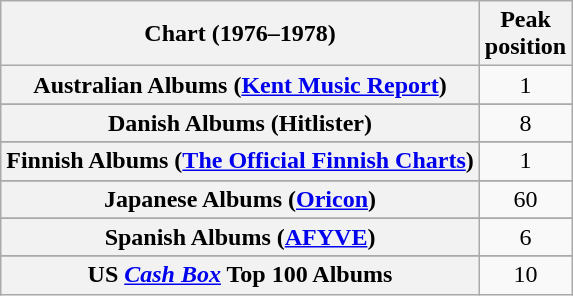<table class="wikitable sortable plainrowheaders" style="text-align:center">
<tr>
<th scope=col>Chart (1976–1978)</th>
<th scope=col>Peak<br>position</th>
</tr>
<tr>
<th scope=row>Australian Albums (<a href='#'>Kent Music Report</a>)</th>
<td align="center">1</td>
</tr>
<tr>
</tr>
<tr>
</tr>
<tr>
<th scope=row>Danish Albums (Hitlister)</th>
<td align="center">8</td>
</tr>
<tr>
</tr>
<tr>
<th scope="row">Finnish Albums (<a href='#'>The Official Finnish Charts</a>)</th>
<td align="center">1</td>
</tr>
<tr>
</tr>
<tr>
<th scope=row>Japanese Albums (<a href='#'>Oricon</a>)</th>
<td align="center">60</td>
</tr>
<tr>
</tr>
<tr>
</tr>
<tr>
<th scope="row">Spanish Albums (<a href='#'>AFYVE</a>)</th>
<td align="center">6</td>
</tr>
<tr>
</tr>
<tr>
</tr>
<tr>
</tr>
<tr>
<th scope=row>US <em><a href='#'>Cash Box</a></em> Top 100 Albums</th>
<td align="center">10</td>
</tr>
</table>
